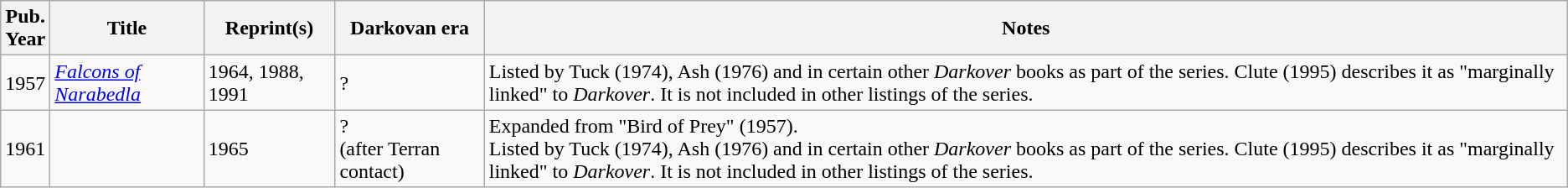<table class="wikitable">
<tr>
<th>Pub.<br>Year</th>
<th>Title</th>
<th>Reprint(s)</th>
<th>Darkovan era</th>
<th>Notes</th>
</tr>
<tr>
<td>1957</td>
<td><em><a href='#'>Falcons of Narabedla</a></em></td>
<td>1964, 1988, 1991</td>
<td>?<br> </td>
<td>Listed by Tuck (1974), Ash (1976) and in certain other <em>Darkover</em> books as part of the series. Clute (1995) describes it as "marginally linked" to <em>Darkover</em>. It is not included in other listings of the series.</td>
</tr>
<tr>
<td>1961</td>
<td><em></em></td>
<td>1965</td>
<td>?<br> (after Terran contact)</td>
<td>Expanded from "Bird of Prey" (1957).<br>Listed by Tuck (1974), Ash (1976) and in certain other <em>Darkover</em> books as part of the series. Clute (1995) describes it as "marginally linked" to <em>Darkover</em>. It is not included in other listings of the series.</td>
</tr>
</table>
